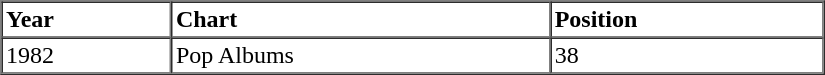<table border=1 cellspacing=0 cellpadding=2 width="550px">
<tr>
<th align="left">Year</th>
<th align="left">Chart</th>
<th align="left">Position</th>
</tr>
<tr>
<td align="left">1982</td>
<td align="left">Pop Albums</td>
<td align="left">38</td>
</tr>
<tr>
</tr>
</table>
